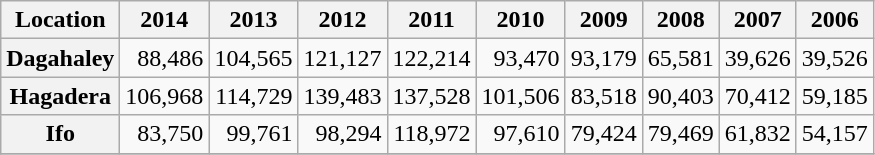<table class="wikitable sortable mw-collapsible" style="text-align: right">
<tr>
<th scope="col">Location</th>
<th scope="col">2014</th>
<th scope="col">2013</th>
<th scope="col">2012</th>
<th scope="col">2011</th>
<th scope="col">2010</th>
<th scope="col">2009</th>
<th scope="col">2008</th>
<th scope="col">2007</th>
<th scope="col">2006</th>
</tr>
<tr>
<th scope="row">Dagahaley</th>
<td>88,486</td>
<td>104,565</td>
<td>121,127</td>
<td>122,214</td>
<td>93,470</td>
<td>93,179</td>
<td>65,581</td>
<td>39,626</td>
<td>39,526</td>
</tr>
<tr>
<th scope="row">Hagadera</th>
<td>106,968</td>
<td>114,729</td>
<td>139,483</td>
<td>137,528</td>
<td>101,506</td>
<td>83,518</td>
<td>90,403</td>
<td>70,412</td>
<td>59,185</td>
</tr>
<tr>
<th scope="row">Ifo</th>
<td>83,750</td>
<td>99,761</td>
<td>98,294</td>
<td>118,972</td>
<td>97,610</td>
<td>79,424</td>
<td>79,469</td>
<td>61,832</td>
<td>54,157</td>
</tr>
<tr>
</tr>
</table>
